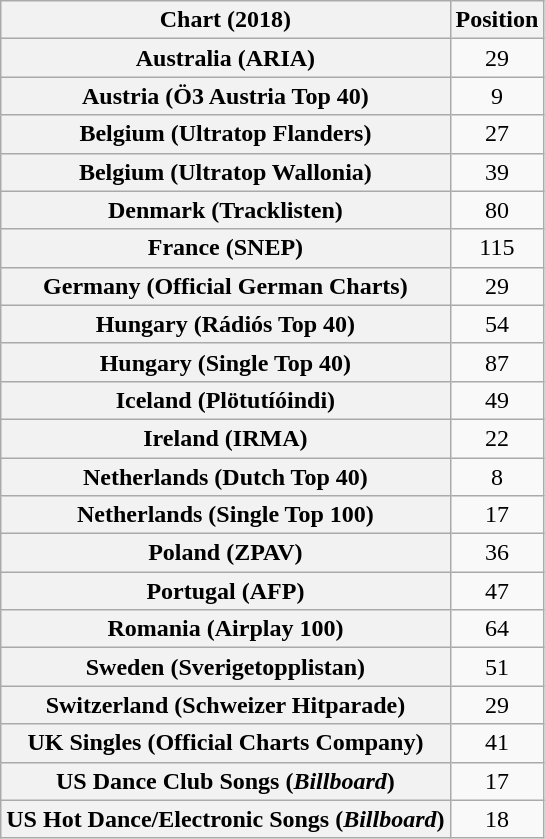<table class="wikitable sortable plainrowheaders" style="text-align:center;">
<tr>
<th>Chart (2018)</th>
<th>Position</th>
</tr>
<tr>
<th scope="row">Australia (ARIA)</th>
<td>29</td>
</tr>
<tr>
<th scope="row">Austria (Ö3 Austria Top 40)</th>
<td>9</td>
</tr>
<tr>
<th scope="row">Belgium (Ultratop Flanders)</th>
<td>27</td>
</tr>
<tr>
<th scope="row">Belgium (Ultratop Wallonia)</th>
<td>39</td>
</tr>
<tr>
<th scope="row">Denmark (Tracklisten)</th>
<td>80</td>
</tr>
<tr>
<th scope="row">France (SNEP)</th>
<td>115</td>
</tr>
<tr>
<th scope="row">Germany (Official German Charts)</th>
<td>29</td>
</tr>
<tr>
<th scope="row">Hungary (Rádiós Top 40)</th>
<td>54</td>
</tr>
<tr>
<th scope="row">Hungary (Single Top 40)</th>
<td>87</td>
</tr>
<tr>
<th scope="row">Iceland (Plötutíóindi)</th>
<td>49</td>
</tr>
<tr>
<th scope="row">Ireland (IRMA)</th>
<td>22</td>
</tr>
<tr>
<th scope="row">Netherlands (Dutch Top 40)</th>
<td>8</td>
</tr>
<tr>
<th scope="row">Netherlands (Single Top 100)</th>
<td>17</td>
</tr>
<tr>
<th scope="row">Poland (ZPAV)</th>
<td>36</td>
</tr>
<tr>
<th scope="row">Portugal (AFP)</th>
<td>47</td>
</tr>
<tr>
<th scope="row">Romania (Airplay 100)</th>
<td>64</td>
</tr>
<tr>
<th scope="row">Sweden (Sverigetopplistan)</th>
<td>51</td>
</tr>
<tr>
<th scope="row">Switzerland (Schweizer Hitparade)</th>
<td>29</td>
</tr>
<tr>
<th scope="row">UK Singles (Official Charts Company)</th>
<td>41</td>
</tr>
<tr>
<th scope="row">US Dance Club Songs (<em>Billboard</em>)</th>
<td>17</td>
</tr>
<tr>
<th scope="row">US Hot Dance/Electronic Songs (<em>Billboard</em>)</th>
<td>18</td>
</tr>
</table>
